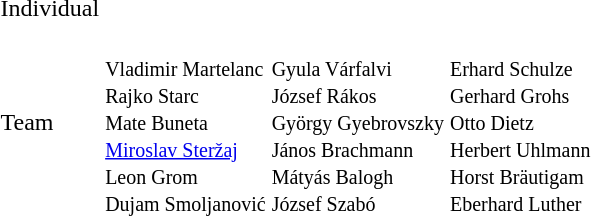<table>
<tr>
<td>Individual</td>
<td></td>
<td></td>
<td></td>
</tr>
<tr>
<td>Team</td>
<td><br><small>Vladimir Martelanc<br>Rajko Starc<br>Mate Buneta<br><a href='#'>Miroslav Steržaj</a><br>Leon Grom<br>Dujam Smoljanović</small></td>
<td><br><small>Gyula Várfalvi<br>József Rákos<br>György Gyebrovszky<br>János Brachmann<br>Mátyás Balogh<br>József Szabó</small></td>
<td><br><small>Erhard Schulze<br>Gerhard Grohs<br>Otto Dietz<br>Herbert Uhlmann<br>Horst Bräutigam<br>Eberhard Luther</small></td>
</tr>
</table>
